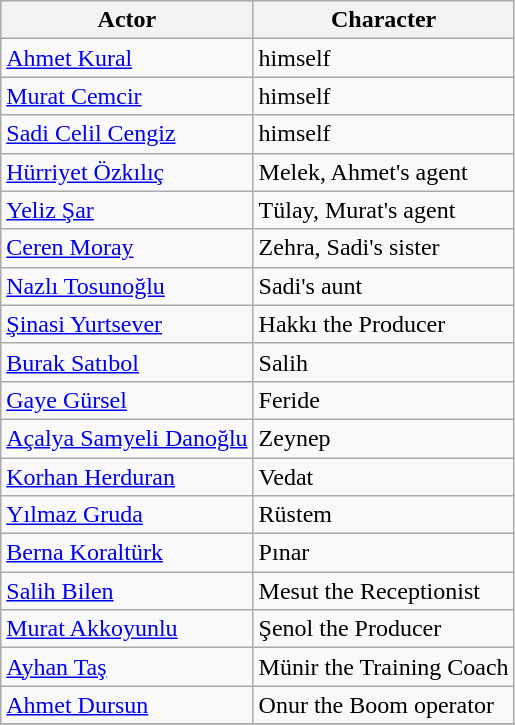<table class="wikitable">
<tr>
<th>Actor</th>
<th>Character</th>
</tr>
<tr>
<td><a href='#'>Ahmet Kural</a></td>
<td>himself</td>
</tr>
<tr>
<td><a href='#'>Murat Cemcir</a></td>
<td>himself</td>
</tr>
<tr>
<td><a href='#'>Sadi Celil Cengiz</a></td>
<td>himself</td>
</tr>
<tr>
<td><a href='#'>Hürriyet Özkılıç</a></td>
<td>Melek, Ahmet's agent</td>
</tr>
<tr>
<td><a href='#'>Yeliz Şar</a></td>
<td>Tülay, Murat's agent</td>
</tr>
<tr>
<td><a href='#'>Ceren Moray</a></td>
<td>Zehra, Sadi's sister</td>
</tr>
<tr>
<td><a href='#'>Nazlı Tosunoğlu</a></td>
<td>Sadi's aunt</td>
</tr>
<tr>
<td><a href='#'>Şinasi Yurtsever</a></td>
<td>Hakkı the Producer</td>
</tr>
<tr>
<td><a href='#'>Burak Satıbol</a></td>
<td>Salih</td>
</tr>
<tr>
<td><a href='#'>Gaye Gürsel</a></td>
<td>Feride</td>
</tr>
<tr>
<td><a href='#'>Açalya Samyeli Danoğlu</a></td>
<td>Zeynep</td>
</tr>
<tr>
<td><a href='#'>Korhan Herduran</a></td>
<td>Vedat</td>
</tr>
<tr>
<td><a href='#'>Yılmaz Gruda</a></td>
<td>Rüstem</td>
</tr>
<tr>
<td><a href='#'>Berna Koraltürk</a></td>
<td>Pınar</td>
</tr>
<tr>
<td><a href='#'>Salih Bilen</a></td>
<td>Mesut the Receptionist</td>
</tr>
<tr>
<td><a href='#'>Murat Akkoyunlu</a></td>
<td>Şenol the Producer</td>
</tr>
<tr>
<td><a href='#'>Ayhan Taş</a></td>
<td>Münir the Training Coach</td>
</tr>
<tr>
<td><a href='#'>Ahmet Dursun</a></td>
<td>Onur the Boom operator</td>
</tr>
<tr>
</tr>
</table>
